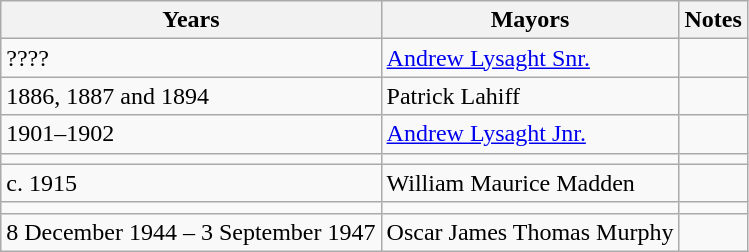<table class="wikitable">
<tr>
<th>Years</th>
<th>Mayors</th>
<th>Notes</th>
</tr>
<tr>
<td>????</td>
<td><a href='#'>Andrew Lysaght Snr.</a></td>
<td></td>
</tr>
<tr>
<td>1886, 1887 and 1894</td>
<td>Patrick Lahiff</td>
<td></td>
</tr>
<tr>
<td>1901–1902</td>
<td><a href='#'>Andrew Lysaght Jnr.</a></td>
<td></td>
</tr>
<tr>
<td></td>
<td></td>
<td></td>
</tr>
<tr>
<td>c. 1915</td>
<td>William Maurice Madden</td>
<td> </td>
</tr>
<tr>
<td></td>
<td></td>
<td></td>
</tr>
<tr>
<td>8 December 1944 – 3 September 1947</td>
<td>Oscar James Thomas Murphy</td>
<td></td>
</tr>
</table>
